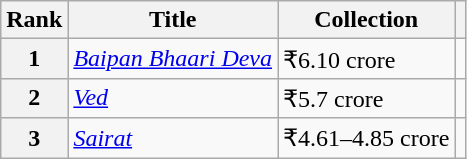<table class="wikitable sortable plainrowheaders">
<tr>
<th scope="col">Rank</th>
<th scope="col">Title</th>
<th scope="col">Collection</th>
<th scope="col" class="unsortable"></th>
</tr>
<tr>
<th scope="row">1</th>
<td><em><a href='#'>Baipan Bhaari Deva</a></em></td>
<td>₹6.10 crore</td>
<td align="center"></td>
</tr>
<tr>
<th scope="row">2</th>
<td><a href='#'><em>Ved</em></a></td>
<td>₹5.7 crore</td>
<td align="center"></td>
</tr>
<tr>
<th scope="row">3</th>
<td><em><a href='#'>Sairat</a></em></td>
<td>₹4.61–4.85 crore</td>
<td align="center"></td>
</tr>
</table>
